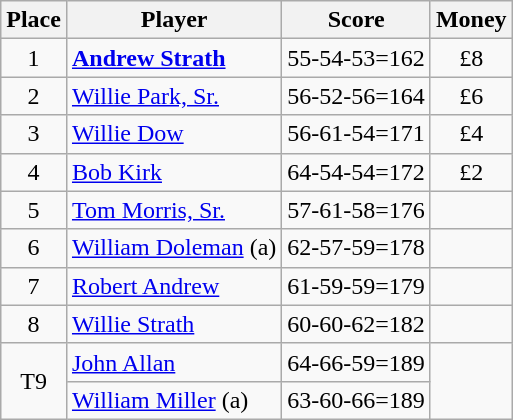<table class=wikitable>
<tr>
<th>Place</th>
<th>Player</th>
<th>Score</th>
<th>Money</th>
</tr>
<tr>
<td align=center>1</td>
<td> <strong><a href='#'>Andrew Strath</a></strong></td>
<td>55-54-53=162</td>
<td align=center>£8</td>
</tr>
<tr>
<td align=center>2</td>
<td> <a href='#'>Willie Park, Sr.</a></td>
<td>56-52-56=164</td>
<td align=center>£6</td>
</tr>
<tr>
<td align=center>3</td>
<td> <a href='#'>Willie Dow</a></td>
<td>56-61-54=171</td>
<td align=center>£4</td>
</tr>
<tr>
<td align=center>4</td>
<td> <a href='#'>Bob Kirk</a></td>
<td>64-54-54=172</td>
<td align=center>£2</td>
</tr>
<tr>
<td align=center>5</td>
<td> <a href='#'>Tom Morris, Sr.</a></td>
<td>57-61-58=176</td>
<td></td>
</tr>
<tr>
<td align=center>6</td>
<td> <a href='#'>William Doleman</a> (a)</td>
<td>62-57-59=178</td>
<td></td>
</tr>
<tr>
<td align=center>7</td>
<td> <a href='#'>Robert Andrew</a></td>
<td>61-59-59=179</td>
<td></td>
</tr>
<tr>
<td align=center>8</td>
<td> <a href='#'>Willie Strath</a></td>
<td>60-60-62=182</td>
<td></td>
</tr>
<tr>
<td rowspan=2 align=center>T9</td>
<td> <a href='#'>John Allan</a></td>
<td>64-66-59=189</td>
<td rowspan=2 align=center></td>
</tr>
<tr>
<td> <a href='#'>William Miller</a> (a)</td>
<td>63-60-66=189</td>
</tr>
</table>
